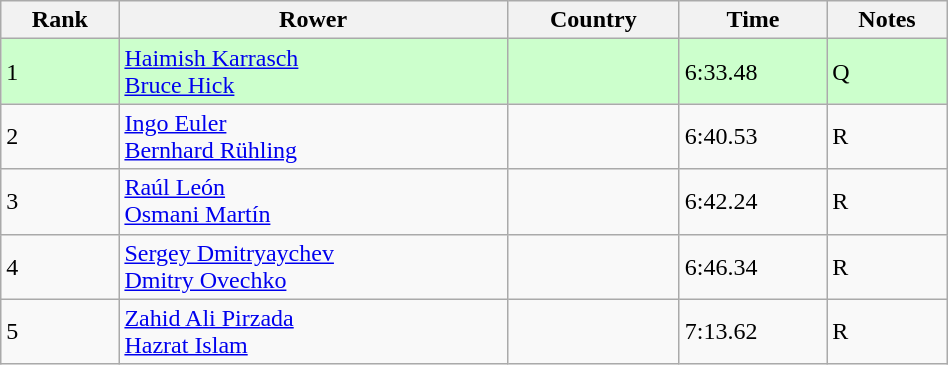<table class="wikitable sortable" width=50%>
<tr>
<th>Rank</th>
<th>Rower</th>
<th>Country</th>
<th>Time</th>
<th>Notes</th>
</tr>
<tr bgcolor=ccffcc>
<td>1</td>
<td><a href='#'>Haimish Karrasch</a> <br> <a href='#'>Bruce Hick</a></td>
<td></td>
<td>6:33.48</td>
<td>Q</td>
</tr>
<tr>
<td>2</td>
<td><a href='#'>Ingo Euler</a> <br> <a href='#'>Bernhard Rühling</a></td>
<td></td>
<td>6:40.53</td>
<td>R</td>
</tr>
<tr>
<td>3</td>
<td><a href='#'>Raúl León</a> <br> <a href='#'>Osmani Martín</a></td>
<td></td>
<td>6:42.24</td>
<td>R</td>
</tr>
<tr>
<td>4</td>
<td><a href='#'>Sergey Dmitryaychev</a> <br> <a href='#'>Dmitry Ovechko</a></td>
<td></td>
<td>6:46.34</td>
<td>R</td>
</tr>
<tr>
<td>5</td>
<td><a href='#'>Zahid Ali Pirzada</a> <br> <a href='#'>Hazrat Islam</a></td>
<td></td>
<td>7:13.62</td>
<td>R</td>
</tr>
</table>
